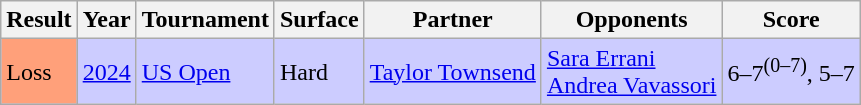<table class="wikitable">
<tr>
<th>Result</th>
<th>Year</th>
<th>Tournament</th>
<th>Surface</th>
<th>Partner</th>
<th>Opponents</th>
<th class="unsortable">Score</th>
</tr>
<tr style="background:#ccf;">
<td bgcolor=ffa07a>Loss</td>
<td><a href='#'>2024</a></td>
<td><a href='#'>US Open</a></td>
<td>Hard</td>
<td> <a href='#'>Taylor Townsend</a></td>
<td> <a href='#'>Sara Errani</a> <br>  <a href='#'>Andrea Vavassori</a></td>
<td>6–7<sup>(0–7)</sup>, 5–7</td>
</tr>
</table>
